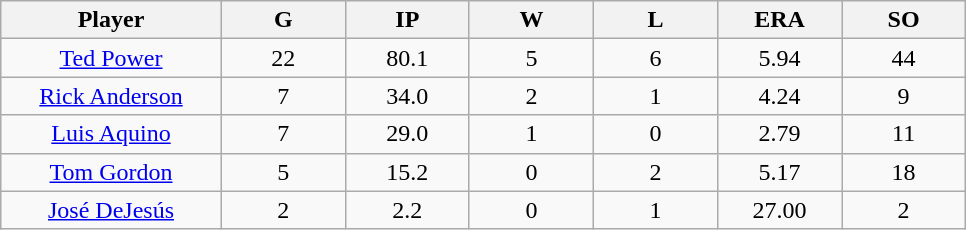<table class="wikitable sortable">
<tr>
<th bgcolor="#DDDDFF" width="16%">Player</th>
<th bgcolor="#DDDDFF" width="9%">G</th>
<th bgcolor="#DDDDFF" width="9%">IP</th>
<th bgcolor="#DDDDFF" width="9%">W</th>
<th bgcolor="#DDDDFF" width="9%">L</th>
<th bgcolor="#DDDDFF" width="9%">ERA</th>
<th bgcolor="#DDDDFF" width="9%">SO</th>
</tr>
<tr align="center">
<td><a href='#'>Ted Power</a></td>
<td>22</td>
<td>80.1</td>
<td>5</td>
<td>6</td>
<td>5.94</td>
<td>44</td>
</tr>
<tr align="center">
<td><a href='#'>Rick Anderson</a></td>
<td>7</td>
<td>34.0</td>
<td>2</td>
<td>1</td>
<td>4.24</td>
<td>9</td>
</tr>
<tr align="center">
<td><a href='#'>Luis Aquino</a></td>
<td>7</td>
<td>29.0</td>
<td>1</td>
<td>0</td>
<td>2.79</td>
<td>11</td>
</tr>
<tr align="center">
<td><a href='#'>Tom Gordon</a></td>
<td>5</td>
<td>15.2</td>
<td>0</td>
<td>2</td>
<td>5.17</td>
<td>18</td>
</tr>
<tr align="center">
<td><a href='#'>José DeJesús</a></td>
<td>2</td>
<td>2.2</td>
<td>0</td>
<td>1</td>
<td>27.00</td>
<td>2</td>
</tr>
</table>
